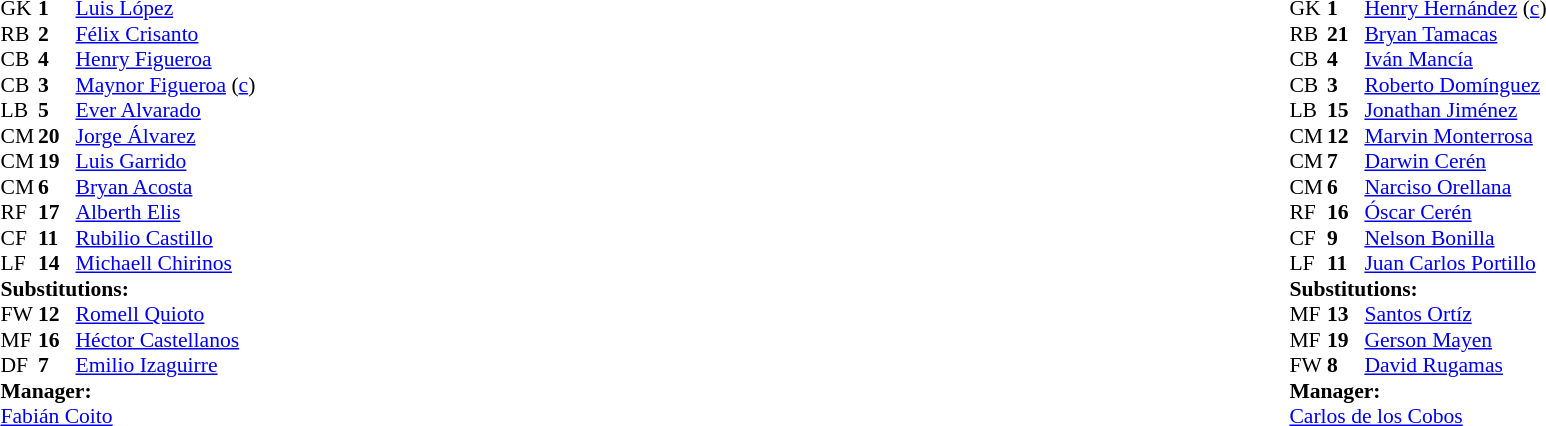<table width="100%">
<tr>
<td valign="top" width="40%"><br><table style="font-size:90%" cellspacing="0" cellpadding="0">
<tr>
<th width=25></th>
<th width=25></th>
</tr>
<tr>
<td>GK</td>
<td><strong>1</strong></td>
<td><a href='#'>Luis López</a></td>
</tr>
<tr>
<td>RB</td>
<td><strong>2</strong></td>
<td><a href='#'>Félix Crisanto</a></td>
</tr>
<tr>
<td>CB</td>
<td><strong>4</strong></td>
<td><a href='#'>Henry Figueroa</a></td>
<td></td>
</tr>
<tr>
<td>CB</td>
<td><strong>3</strong></td>
<td><a href='#'>Maynor Figueroa</a> (<a href='#'>c</a>)</td>
</tr>
<tr>
<td>LB</td>
<td><strong>5</strong></td>
<td><a href='#'>Ever Alvarado</a></td>
</tr>
<tr>
<td>CM</td>
<td><strong>20</strong></td>
<td><a href='#'>Jorge Álvarez</a></td>
</tr>
<tr>
<td>CM</td>
<td><strong>19</strong></td>
<td><a href='#'>Luis Garrido</a></td>
</tr>
<tr>
<td>CM</td>
<td><strong>6</strong></td>
<td><a href='#'>Bryan Acosta</a></td>
<td></td>
<td></td>
</tr>
<tr>
<td>RF</td>
<td><strong>17</strong></td>
<td><a href='#'>Alberth Elis</a></td>
</tr>
<tr>
<td>CF</td>
<td><strong>11</strong></td>
<td><a href='#'>Rubilio Castillo</a></td>
<td></td>
<td></td>
</tr>
<tr>
<td>LF</td>
<td><strong>14</strong></td>
<td><a href='#'>Michaell Chirinos</a></td>
<td></td>
<td></td>
</tr>
<tr>
<td colspan=3><strong>Substitutions:</strong></td>
</tr>
<tr>
<td>FW</td>
<td><strong>12</strong></td>
<td><a href='#'>Romell Quioto</a></td>
<td></td>
<td></td>
</tr>
<tr>
<td>MF</td>
<td><strong>16</strong></td>
<td><a href='#'>Héctor Castellanos</a></td>
<td></td>
<td></td>
</tr>
<tr>
<td>DF</td>
<td><strong>7</strong></td>
<td><a href='#'>Emilio Izaguirre</a></td>
<td></td>
<td></td>
</tr>
<tr>
<td colspan=3><strong>Manager:</strong></td>
</tr>
<tr>
<td colspan=3> <a href='#'>Fabián Coito</a></td>
</tr>
</table>
</td>
<td valign="top"></td>
<td valign="top" width="50%"><br><table style="font-size:90%; margin:auto" cellspacing="0" cellpadding="0">
<tr>
<th width=25></th>
<th width=25></th>
</tr>
<tr>
<td>GK</td>
<td><strong>1</strong></td>
<td><a href='#'>Henry Hernández</a> (<a href='#'>c</a>)</td>
</tr>
<tr>
<td>RB</td>
<td><strong>21</strong></td>
<td><a href='#'>Bryan Tamacas</a></td>
<td></td>
</tr>
<tr>
<td>CB</td>
<td><strong>4</strong></td>
<td><a href='#'>Iván Mancía</a></td>
</tr>
<tr>
<td>CB</td>
<td><strong>3</strong></td>
<td><a href='#'>Roberto Domínguez</a></td>
</tr>
<tr>
<td>LB</td>
<td><strong>15</strong></td>
<td><a href='#'>Jonathan Jiménez</a></td>
</tr>
<tr>
<td>CM</td>
<td><strong>12</strong></td>
<td><a href='#'>Marvin Monterrosa</a></td>
<td></td>
<td></td>
</tr>
<tr>
<td>CM</td>
<td><strong>7</strong></td>
<td><a href='#'>Darwin Cerén</a></td>
</tr>
<tr>
<td>CM</td>
<td><strong>6</strong></td>
<td><a href='#'>Narciso Orellana</a></td>
<td></td>
<td></td>
</tr>
<tr>
<td>RF</td>
<td><strong>16</strong></td>
<td><a href='#'>Óscar Cerén</a></td>
<td></td>
<td></td>
</tr>
<tr>
<td>CF</td>
<td><strong>9</strong></td>
<td><a href='#'>Nelson Bonilla</a></td>
</tr>
<tr>
<td>LF</td>
<td><strong>11</strong></td>
<td><a href='#'>Juan Carlos Portillo</a></td>
</tr>
<tr>
<td colspan=3><strong>Substitutions:</strong></td>
</tr>
<tr>
<td>MF</td>
<td><strong>13</strong></td>
<td><a href='#'>Santos Ortíz</a></td>
<td></td>
<td></td>
</tr>
<tr>
<td>MF</td>
<td><strong>19</strong></td>
<td><a href='#'>Gerson Mayen</a></td>
<td></td>
<td></td>
</tr>
<tr>
<td>FW</td>
<td><strong>8</strong></td>
<td><a href='#'>David Rugamas</a></td>
<td></td>
<td></td>
</tr>
<tr>
<td colspan=3><strong>Manager:</strong></td>
</tr>
<tr>
<td colspan=3> <a href='#'>Carlos de los Cobos</a></td>
</tr>
</table>
</td>
</tr>
</table>
